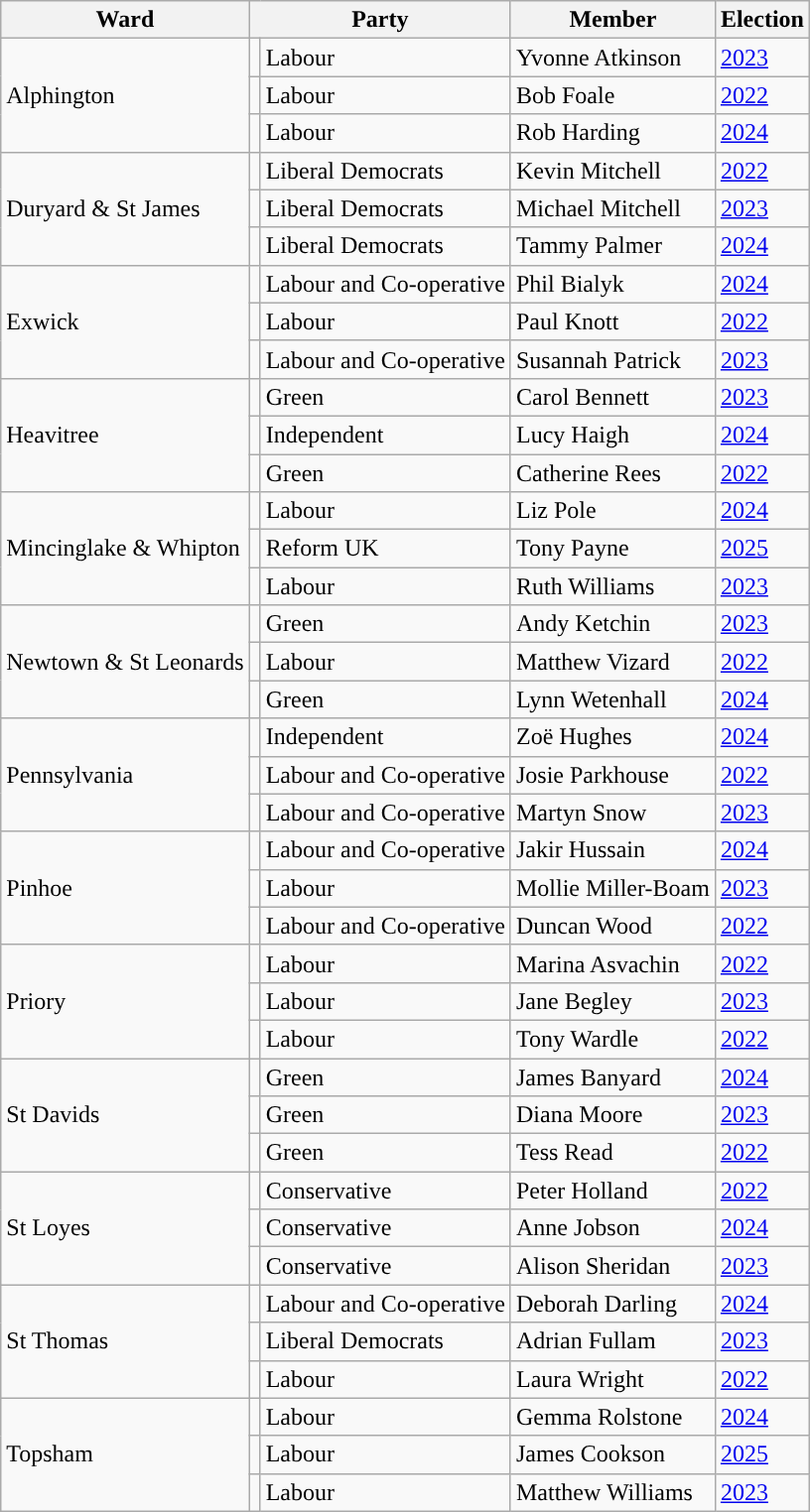<table class="wikitable sortable">
<tr>
<th>Ward</th>
<th colspan="2">Party</th>
<th>Member</th>
<th>Election</th>
</tr>
<tr>
<td rowspan="3">Alphington</td>
<td style="background-color: "></td>
<td>Labour</td>
<td>Yvonne Atkinson</td>
<td><a href='#'>2023</a></td>
</tr>
<tr>
<td style="background-color: "></td>
<td>Labour</td>
<td>Bob Foale</td>
<td><a href='#'>2022</a></td>
</tr>
<tr>
<td style="background-color: "></td>
<td>Labour</td>
<td>Rob Harding</td>
<td><a href='#'>2024</a></td>
</tr>
<tr>
<td rowspan="3">Duryard & St James</td>
<td style="background-color: "></td>
<td>Liberal Democrats</td>
<td>Kevin Mitchell</td>
<td><a href='#'>2022</a></td>
</tr>
<tr>
<td style="background-color: "></td>
<td>Liberal Democrats</td>
<td>Michael Mitchell</td>
<td><a href='#'>2023</a></td>
</tr>
<tr>
<td style="background-color: "></td>
<td>Liberal Democrats</td>
<td>Tammy Palmer</td>
<td><a href='#'>2024</a></td>
</tr>
<tr>
<td rowspan="3">Exwick</td>
<td style="background-color: "></td>
<td>Labour and Co-operative</td>
<td>Phil Bialyk</td>
<td><a href='#'>2024</a></td>
</tr>
<tr>
<td style="background-color: "></td>
<td>Labour</td>
<td>Paul Knott</td>
<td><a href='#'>2022</a></td>
</tr>
<tr>
<td style="background-color: "></td>
<td>Labour and Co-operative</td>
<td>Susannah Patrick</td>
<td><a href='#'>2023</a></td>
</tr>
<tr>
<td rowspan="3">Heavitree</td>
<td style="background-color: "></td>
<td>Green</td>
<td>Carol Bennett</td>
<td><a href='#'>2023</a></td>
</tr>
<tr>
<td style="background-color: "></td>
<td>Independent</td>
<td>Lucy Haigh</td>
<td><a href='#'>2024</a></td>
</tr>
<tr>
<td style="background-color: "></td>
<td>Green</td>
<td>Catherine Rees</td>
<td><a href='#'>2022</a></td>
</tr>
<tr>
<td rowspan="3">Mincinglake & Whipton</td>
<td style="background-color: "></td>
<td>Labour</td>
<td>Liz Pole</td>
<td><a href='#'>2024</a></td>
</tr>
<tr>
<td style="background-color: "></td>
<td>Reform UK</td>
<td>Tony Payne</td>
<td><a href='#'>2025</a></td>
</tr>
<tr>
<td style="background-color: "></td>
<td>Labour</td>
<td>Ruth Williams</td>
<td><a href='#'>2023</a></td>
</tr>
<tr>
<td rowspan="3">Newtown & St Leonards</td>
<td style="background-color: "></td>
<td>Green</td>
<td>Andy Ketchin</td>
<td><a href='#'>2023</a></td>
</tr>
<tr>
<td style="background-color: "></td>
<td>Labour</td>
<td>Matthew Vizard</td>
<td><a href='#'>2022</a></td>
</tr>
<tr>
<td style="background-color: "></td>
<td>Green</td>
<td>Lynn Wetenhall</td>
<td><a href='#'>2024</a></td>
</tr>
<tr>
<td rowspan="3">Pennsylvania</td>
<td style="background-color: "></td>
<td>Independent</td>
<td>Zoë Hughes</td>
<td><a href='#'>2024</a></td>
</tr>
<tr>
<td style="background-color: "></td>
<td>Labour and Co-operative</td>
<td>Josie Parkhouse</td>
<td><a href='#'>2022</a></td>
</tr>
<tr>
<td style="background-color: "></td>
<td>Labour and Co-operative</td>
<td>Martyn Snow</td>
<td><a href='#'>2023</a></td>
</tr>
<tr>
<td rowspan="3">Pinhoe</td>
<td style="background-color: "></td>
<td>Labour and Co-operative</td>
<td>Jakir Hussain</td>
<td><a href='#'>2024</a></td>
</tr>
<tr>
<td style="background-color: "></td>
<td>Labour</td>
<td>Mollie Miller-Boam</td>
<td><a href='#'>2023</a></td>
</tr>
<tr>
<td style="background-color: "></td>
<td>Labour and Co-operative</td>
<td>Duncan Wood</td>
<td><a href='#'>2022</a></td>
</tr>
<tr>
<td rowspan="3">Priory</td>
<td style="background-color: "></td>
<td>Labour</td>
<td>Marina Asvachin</td>
<td><a href='#'>2022</a></td>
</tr>
<tr>
<td style="background-color: "></td>
<td>Labour</td>
<td>Jane Begley</td>
<td><a href='#'>2023</a></td>
</tr>
<tr>
<td style="background-color: "></td>
<td>Labour</td>
<td>Tony Wardle</td>
<td><a href='#'>2022</a></td>
</tr>
<tr>
<td rowspan="3">St Davids</td>
<td style="background-color: "></td>
<td>Green</td>
<td>James Banyard</td>
<td><a href='#'>2024</a></td>
</tr>
<tr>
<td style="background-color: "></td>
<td>Green</td>
<td>Diana Moore</td>
<td><a href='#'>2023</a></td>
</tr>
<tr>
<td style="background-color: "></td>
<td>Green</td>
<td>Tess Read</td>
<td><a href='#'>2022</a></td>
</tr>
<tr>
<td rowspan="3">St Loyes</td>
<td style="background-color: "></td>
<td>Conservative</td>
<td>Peter Holland</td>
<td><a href='#'>2022</a></td>
</tr>
<tr>
<td style="background-color: "></td>
<td>Conservative</td>
<td>Anne Jobson</td>
<td><a href='#'>2024</a></td>
</tr>
<tr>
<td style="background-color: "></td>
<td>Conservative</td>
<td>Alison Sheridan</td>
<td><a href='#'>2023</a></td>
</tr>
<tr>
<td rowspan="3">St Thomas</td>
<td style="background-color: "></td>
<td>Labour and Co-operative</td>
<td>Deborah Darling</td>
<td><a href='#'>2024</a></td>
</tr>
<tr>
<td style="background-color: "></td>
<td>Liberal Democrats</td>
<td>Adrian Fullam</td>
<td><a href='#'>2023</a></td>
</tr>
<tr>
<td style="background-color: "></td>
<td>Labour</td>
<td>Laura Wright</td>
<td><a href='#'>2022</a></td>
</tr>
<tr>
<td rowspan="3">Topsham</td>
<td style="background-color: "></td>
<td>Labour</td>
<td>Gemma Rolstone</td>
<td><a href='#'>2024</a></td>
</tr>
<tr>
<td style="background-color: "></td>
<td>Labour</td>
<td>James Cookson</td>
<td><a href='#'>2025</a></td>
</tr>
<tr>
<td style="background-color: "></td>
<td>Labour</td>
<td>Matthew Williams</td>
<td><a href='#'>2023</a></td>
</tr>
</table>
